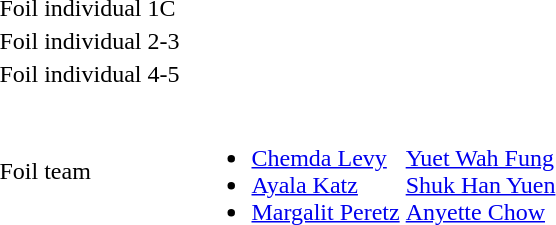<table>
<tr>
<td>Foil individual 1C<br></td>
<td></td>
<td></td>
<td></td>
</tr>
<tr>
<td>Foil individual 2-3<br></td>
<td></td>
<td></td>
<td></td>
</tr>
<tr>
<td>Foil individual 4-5<br></td>
<td></td>
<td></td>
<td></td>
</tr>
<tr>
<td>Foil team<br></td>
<td></td>
<td><br><ul><li><a href='#'>Chemda Levy</a></li><li><a href='#'>Ayala Katz</a></li><li><a href='#'>Margalit Peretz</a></li></ul></td>
<td><br><a href='#'>Yuet Wah Fung</a> <br><a href='#'>Shuk Han Yuen</a> <br><a href='#'>Anyette Chow</a> <br></td>
</tr>
</table>
